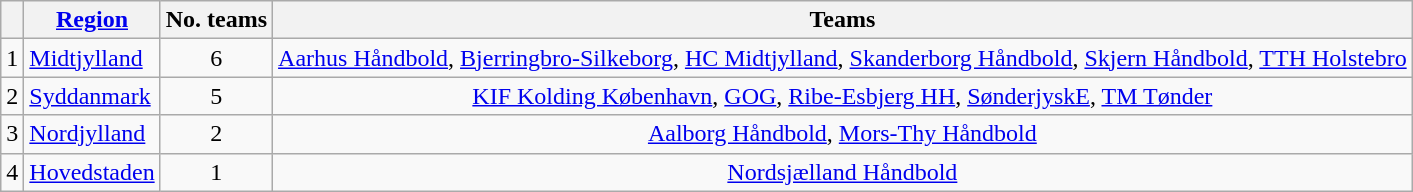<table class="wikitable">
<tr>
<th></th>
<th><a href='#'>Region</a></th>
<th>No. teams</th>
<th>Teams</th>
</tr>
<tr>
<td rowspan=1>1</td>
<td><a href='#'>Midtjylland</a></td>
<td align=center>6</td>
<td align=center><a href='#'>Aarhus Håndbold</a>, <a href='#'>Bjerringbro-Silkeborg</a>, <a href='#'>HC Midtjylland</a>, <a href='#'>Skanderborg Håndbold</a>, <a href='#'>Skjern Håndbold</a>, <a href='#'>TTH Holstebro</a></td>
</tr>
<tr>
<td rowspan=1>2</td>
<td><a href='#'>Syddanmark</a></td>
<td align=center>5</td>
<td align=center><a href='#'>KIF Kolding København</a>, <a href='#'>GOG</a>, <a href='#'>Ribe-Esbjerg HH</a>, <a href='#'>SønderjyskE</a>, <a href='#'>TM Tønder</a></td>
</tr>
<tr>
<td rowspan=1>3</td>
<td><a href='#'>Nordjylland</a></td>
<td align=center>2</td>
<td align=center><a href='#'>Aalborg Håndbold</a>, <a href='#'>Mors-Thy Håndbold</a></td>
</tr>
<tr>
<td rowspan=1>4</td>
<td><a href='#'>Hovedstaden</a></td>
<td align=center>1</td>
<td align=center><a href='#'>Nordsjælland Håndbold</a></td>
</tr>
</table>
